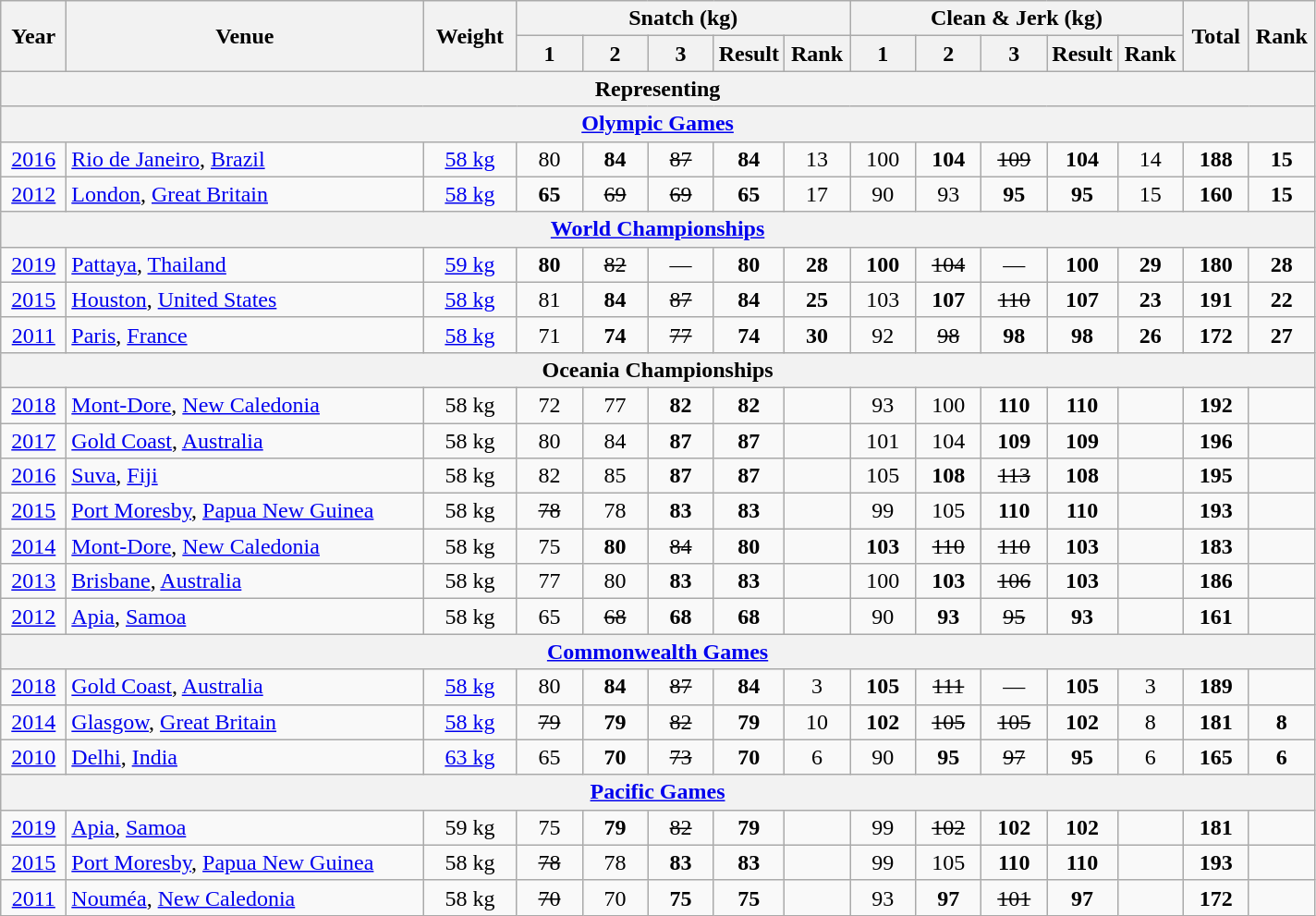<table class = "wikitable" style="text-align:center;">
<tr>
<th rowspan=2 width=40>Year</th>
<th rowspan=2 width=250>Venue</th>
<th rowspan=2 width=60>Weight</th>
<th colspan=5>Snatch (kg)</th>
<th colspan=5>Clean & Jerk (kg)</th>
<th rowspan=2 width=40>Total</th>
<th rowspan=2 width=40>Rank</th>
</tr>
<tr>
<th width=40>1</th>
<th width=40>2</th>
<th width=40>3</th>
<th width=40>Result</th>
<th width=40>Rank</th>
<th width=40>1</th>
<th width=40>2</th>
<th width=40>3</th>
<th width=40>Result</th>
<th width=40>Rank</th>
</tr>
<tr>
<th colspan=15>Representing </th>
</tr>
<tr>
<th colspan=15><a href='#'>Olympic Games</a></th>
</tr>
<tr>
<td><a href='#'>2016</a></td>
<td align=left> <a href='#'>Rio de Janeiro</a>, <a href='#'>Brazil</a></td>
<td><a href='#'>58 kg</a></td>
<td>80</td>
<td><strong>84</strong></td>
<td><s>87</s></td>
<td><strong>84</strong></td>
<td>13</td>
<td>100</td>
<td><strong>104</strong></td>
<td><s>109</s></td>
<td><strong>104</strong></td>
<td>14</td>
<td><strong>188</strong></td>
<td><strong>15</strong></td>
</tr>
<tr>
<td><a href='#'>2012</a></td>
<td align=left> <a href='#'>London</a>, <a href='#'>Great Britain</a></td>
<td><a href='#'>58 kg</a></td>
<td><strong>65</strong></td>
<td><s>69</s></td>
<td><s>69</s></td>
<td><strong>65</strong></td>
<td>17</td>
<td>90</td>
<td>93</td>
<td><strong>95</strong></td>
<td><strong>95</strong></td>
<td>15</td>
<td><strong>160</strong></td>
<td><strong>15</strong></td>
</tr>
<tr>
<th colspan=15><a href='#'>World Championships</a></th>
</tr>
<tr>
<td><a href='#'>2019</a></td>
<td align=left> <a href='#'>Pattaya</a>, <a href='#'>Thailand</a></td>
<td><a href='#'>59 kg</a></td>
<td><strong>80</strong></td>
<td><s>82</s></td>
<td>—</td>
<td><strong>80</strong></td>
<td><strong>28</strong></td>
<td><strong>100</strong></td>
<td><s>104</s></td>
<td>—</td>
<td><strong>100</strong></td>
<td><strong>29</strong></td>
<td><strong>180</strong></td>
<td><strong>28</strong></td>
</tr>
<tr>
<td><a href='#'>2015</a></td>
<td align=left> <a href='#'>Houston</a>, <a href='#'>United States</a></td>
<td><a href='#'>58 kg</a></td>
<td>81</td>
<td><strong>84</strong></td>
<td><s>87</s></td>
<td><strong>84</strong></td>
<td><strong>25</strong></td>
<td>103</td>
<td><strong>107</strong></td>
<td><s>110</s></td>
<td><strong>107</strong></td>
<td><strong>23</strong></td>
<td><strong>191</strong></td>
<td><strong>22</strong></td>
</tr>
<tr>
<td><a href='#'>2011</a></td>
<td align=left> <a href='#'>Paris</a>, <a href='#'>France</a></td>
<td><a href='#'>58 kg</a></td>
<td>71</td>
<td><strong>74</strong></td>
<td><s>77</s></td>
<td><strong>74</strong></td>
<td><strong>30</strong></td>
<td>92</td>
<td><s>98</s></td>
<td><strong>98</strong></td>
<td><strong>98</strong></td>
<td><strong>26</strong></td>
<td><strong>172</strong></td>
<td><strong>27</strong></td>
</tr>
<tr>
<th colspan=15>Oceania Championships</th>
</tr>
<tr>
<td><a href='#'>2018</a></td>
<td align=left> <a href='#'>Mont-Dore</a>, <a href='#'>New Caledonia</a></td>
<td>58 kg</td>
<td>72</td>
<td>77</td>
<td><strong>82</strong></td>
<td><strong>82</strong></td>
<td><strong></strong></td>
<td>93</td>
<td>100</td>
<td><strong>110</strong></td>
<td><strong>110</strong></td>
<td><strong></strong></td>
<td><strong>192</strong></td>
<td><strong></strong></td>
</tr>
<tr>
<td><a href='#'>2017</a></td>
<td align=left> <a href='#'>Gold Coast</a>, <a href='#'>Australia</a></td>
<td>58 kg</td>
<td>80</td>
<td>84</td>
<td><strong>87</strong></td>
<td><strong>87</strong></td>
<td><strong></strong></td>
<td>101</td>
<td>104</td>
<td><strong>109</strong></td>
<td><strong>109</strong></td>
<td><strong></strong></td>
<td><strong>196</strong></td>
<td><strong></strong></td>
</tr>
<tr>
<td><a href='#'>2016</a></td>
<td align=left> <a href='#'>Suva</a>, <a href='#'>Fiji</a></td>
<td>58 kg</td>
<td>82</td>
<td>85</td>
<td><strong>87</strong></td>
<td><strong>87</strong></td>
<td><strong></strong></td>
<td>105</td>
<td><strong>108</strong></td>
<td><s>113</s></td>
<td><strong>108</strong></td>
<td><strong></strong></td>
<td><strong>195</strong></td>
<td><strong></strong></td>
</tr>
<tr>
<td><a href='#'>2015</a></td>
<td align=left> <a href='#'>Port Moresby</a>, <a href='#'>Papua New Guinea</a></td>
<td>58 kg</td>
<td><s>78</s></td>
<td>78</td>
<td><strong>83</strong></td>
<td><strong>83</strong></td>
<td><strong></strong></td>
<td>99</td>
<td>105</td>
<td><strong>110</strong></td>
<td><strong>110</strong></td>
<td><strong></strong></td>
<td><strong>193</strong></td>
<td><strong></strong></td>
</tr>
<tr>
<td><a href='#'>2014</a></td>
<td align=left> <a href='#'>Mont-Dore</a>, <a href='#'>New Caledonia</a></td>
<td>58 kg</td>
<td>75</td>
<td><strong>80</strong></td>
<td><s>84</s></td>
<td><strong>80</strong></td>
<td><strong></strong></td>
<td><strong>103</strong></td>
<td><s>110</s></td>
<td><s>110</s></td>
<td><strong>103</strong></td>
<td><strong></strong></td>
<td><strong>183</strong></td>
<td><strong></strong></td>
</tr>
<tr>
<td><a href='#'>2013</a></td>
<td align=left> <a href='#'>Brisbane</a>, <a href='#'>Australia</a></td>
<td>58 kg</td>
<td>77</td>
<td>80</td>
<td><strong>83</strong></td>
<td><strong>83</strong></td>
<td><strong></strong></td>
<td>100</td>
<td><strong>103</strong></td>
<td><s>106</s></td>
<td><strong>103</strong></td>
<td><strong></strong></td>
<td><strong>186</strong></td>
<td><strong></strong></td>
</tr>
<tr>
<td><a href='#'>2012</a></td>
<td align=left> <a href='#'>Apia</a>, <a href='#'>Samoa</a></td>
<td>58 kg</td>
<td>65</td>
<td><s>68</s></td>
<td><strong>68</strong></td>
<td><strong>68</strong></td>
<td><strong></strong></td>
<td>90</td>
<td><strong>93</strong></td>
<td><s>95</s></td>
<td><strong>93</strong></td>
<td><strong></strong></td>
<td><strong>161</strong></td>
<td><strong></strong></td>
</tr>
<tr>
<th colspan=15><a href='#'>Commonwealth Games</a></th>
</tr>
<tr>
<td><a href='#'>2018</a></td>
<td align=left> <a href='#'>Gold Coast</a>, <a href='#'>Australia</a></td>
<td><a href='#'>58 kg</a></td>
<td>80</td>
<td><strong>84</strong></td>
<td><s>87</s></td>
<td><strong>84</strong></td>
<td>3</td>
<td><strong>105</strong></td>
<td><s>111</s></td>
<td>—</td>
<td><strong>105</strong></td>
<td>3</td>
<td><strong>189</strong></td>
<td><strong></strong></td>
</tr>
<tr>
<td><a href='#'>2014</a></td>
<td align=left> <a href='#'>Glasgow</a>, <a href='#'>Great Britain</a></td>
<td><a href='#'>58 kg</a></td>
<td><s>79</s></td>
<td><strong>79</strong></td>
<td><s>82</s></td>
<td><strong>79</strong></td>
<td>10</td>
<td><strong>102</strong></td>
<td><s>105</s></td>
<td><s>105</s></td>
<td><strong>102</strong></td>
<td>8</td>
<td><strong>181</strong></td>
<td><strong>8</strong></td>
</tr>
<tr>
<td><a href='#'>2010</a></td>
<td align=left> <a href='#'>Delhi</a>, <a href='#'>India</a></td>
<td><a href='#'>63 kg</a></td>
<td>65</td>
<td><strong>70</strong></td>
<td><s>73</s></td>
<td><strong>70</strong></td>
<td>6</td>
<td>90</td>
<td><strong>95</strong></td>
<td><s>97</s></td>
<td><strong>95</strong></td>
<td>6</td>
<td><strong>165</strong></td>
<td><strong>6</strong></td>
</tr>
<tr>
<th colspan=15><a href='#'>Pacific Games</a></th>
</tr>
<tr>
<td><a href='#'>2019</a></td>
<td align=left> <a href='#'>Apia</a>, <a href='#'>Samoa</a></td>
<td>59 kg</td>
<td>75</td>
<td><strong>79</strong></td>
<td><s>82</s></td>
<td><strong>79</strong></td>
<td><strong></strong></td>
<td>99</td>
<td><s>102</s></td>
<td><strong>102</strong></td>
<td><strong>102</strong></td>
<td><strong></strong></td>
<td><strong>181</strong></td>
<td><strong></strong></td>
</tr>
<tr>
<td><a href='#'>2015</a></td>
<td align=left> <a href='#'>Port Moresby</a>, <a href='#'>Papua New Guinea</a></td>
<td>58 kg</td>
<td><s>78</s></td>
<td>78</td>
<td><strong>83</strong></td>
<td><strong>83</strong></td>
<td><strong></strong></td>
<td>99</td>
<td>105</td>
<td><strong>110</strong></td>
<td><strong>110</strong></td>
<td><strong></strong></td>
<td><strong>193</strong></td>
<td><strong></strong></td>
</tr>
<tr>
<td><a href='#'>2011</a></td>
<td align=left> <a href='#'>Nouméa</a>, <a href='#'>New Caledonia</a></td>
<td>58 kg</td>
<td><s>70</s></td>
<td>70</td>
<td><strong>75</strong></td>
<td><strong>75</strong></td>
<td><strong></strong></td>
<td>93</td>
<td><strong>97</strong></td>
<td><s>101</s></td>
<td><strong>97</strong></td>
<td><strong></strong></td>
<td><strong>172</strong></td>
<td><strong></strong></td>
</tr>
</table>
